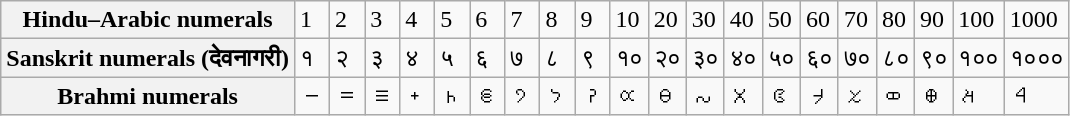<table class="wikitable">
<tr>
<th>Hindu–Arabic numerals</th>
<td>1</td>
<td>2</td>
<td>3</td>
<td>4</td>
<td>5</td>
<td>6</td>
<td>7</td>
<td>8</td>
<td>9</td>
<td>10</td>
<td>20</td>
<td>30</td>
<td>40</td>
<td>50</td>
<td>60</td>
<td>70</td>
<td>80</td>
<td>90</td>
<td>100</td>
<td>1000</td>
</tr>
<tr>
<th>Sanskrit numerals (देवनागरी)</th>
<td>१</td>
<td>२</td>
<td>३</td>
<td>४</td>
<td>५</td>
<td>६</td>
<td>७</td>
<td>८</td>
<td>९</td>
<td>१०</td>
<td>२०</td>
<td>३०</td>
<td>४०</td>
<td>५०</td>
<td>६०</td>
<td>७०</td>
<td>८०</td>
<td>९०</td>
<td>१००</td>
<td>१०००</td>
</tr>
<tr>
<th>Brahmi numerals</th>
<td>𑁒</td>
<td>𑁓</td>
<td>𑁔</td>
<td>𑁕</td>
<td>𑁖</td>
<td>𑁗</td>
<td>𑁘</td>
<td>𑁙</td>
<td>𑁚</td>
<td>𑁛</td>
<td>𑁜</td>
<td>𑁝</td>
<td>𑁞</td>
<td>𑁟</td>
<td>𑁠</td>
<td>𑁡</td>
<td>𑁢</td>
<td>𑁣</td>
<td>𑁤</td>
<td>𑁥</td>
</tr>
</table>
